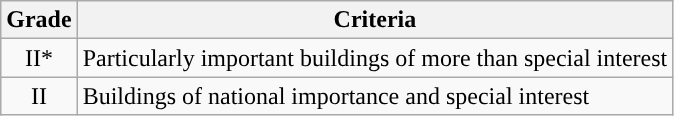<table class="wikitable">
<tr>
<th>Grade</th>
<th>Criteria</th>
</tr>
<tr>
<td align="center" >II*</td>
<td>Particularly important buildings of more than special interest</td>
</tr>
<tr>
<td align="center" >II</td>
<td>Buildings of national importance and special interest</td>
</tr>
</table>
